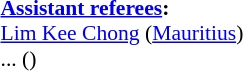<table width=50% style="font-size: 90%">
<tr>
<td><br><strong><a href='#'>Assistant referees</a>:</strong>
<br><a href='#'>Lim Kee Chong</a> (<a href='#'>Mauritius</a>)
<br>... ()</td>
</tr>
</table>
